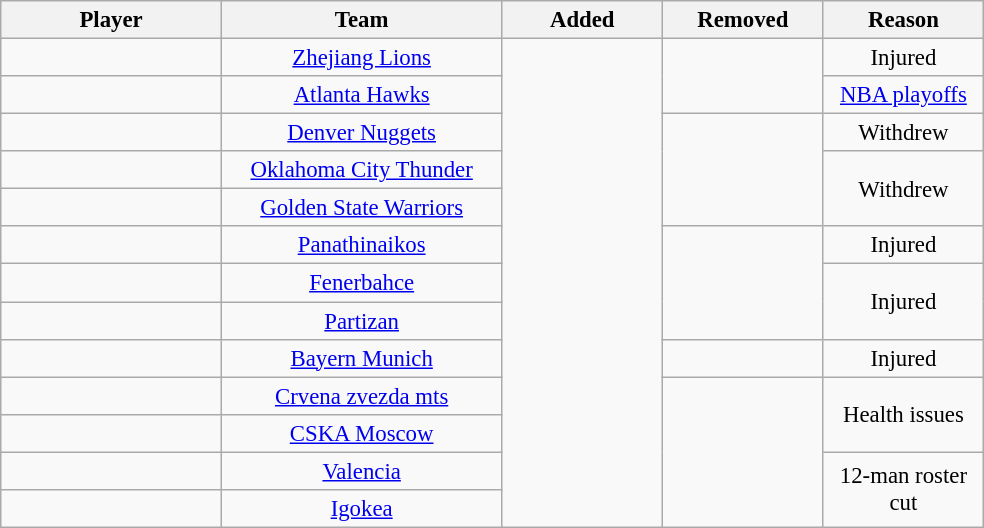<table class="wikitable sortable" style="text-align:center; font-size:95%">
<tr>
<th scope="col" width="140px">Player</th>
<th scope="col" width="180px">Team</th>
<th scope="col" width="100px">Added</th>
<th scope="col" width="100px">Removed</th>
<th scope="col" width="100px">Reason</th>
</tr>
<tr>
<td></td>
<td> <a href='#'>Zhejiang Lions</a></td>
<td rowspan=13><br></td>
<td rowspan=2><br></td>
<td>Injured</td>
</tr>
<tr>
<td></td>
<td> <a href='#'>Atlanta Hawks</a></td>
<td><a href='#'>NBA playoffs</a></td>
</tr>
<tr>
<td></td>
<td> <a href='#'>Denver Nuggets</a></td>
<td rowspan=3></td>
<td>Withdrew</td>
</tr>
<tr>
<td></td>
<td> <a href='#'>Oklahoma City Thunder</a></td>
<td rowspan=2>Withdrew</td>
</tr>
<tr>
<td></td>
<td> <a href='#'>Golden State Warriors</a></td>
</tr>
<tr>
<td></td>
<td> <a href='#'>Panathinaikos</a></td>
<td rowspan=3></td>
<td>Injured</td>
</tr>
<tr>
<td></td>
<td> <a href='#'>Fenerbahce</a></td>
<td rowspan=2>Injured</td>
</tr>
<tr>
<td></td>
<td> <a href='#'>Partizan</a></td>
</tr>
<tr>
<td></td>
<td> <a href='#'>Bayern Munich</a></td>
<td></td>
<td>Injured</td>
</tr>
<tr>
<td></td>
<td> <a href='#'>Crvena zvezda mts</a></td>
<td rowspan=4></td>
<td rowspan=2>Health issues<br></td>
</tr>
<tr>
<td></td>
<td> <a href='#'>CSKA Moscow</a></td>
</tr>
<tr>
<td></td>
<td> <a href='#'>Valencia</a></td>
<td rowspan=2>12-man roster cut<br></td>
</tr>
<tr>
<td></td>
<td> <a href='#'>Igokea</a></td>
</tr>
</table>
